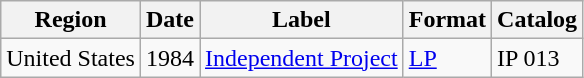<table class="wikitable">
<tr>
<th>Region</th>
<th>Date</th>
<th>Label</th>
<th>Format</th>
<th>Catalog</th>
</tr>
<tr>
<td>United States</td>
<td>1984</td>
<td><a href='#'>Independent Project</a></td>
<td><a href='#'>LP</a></td>
<td>IP 013</td>
</tr>
</table>
